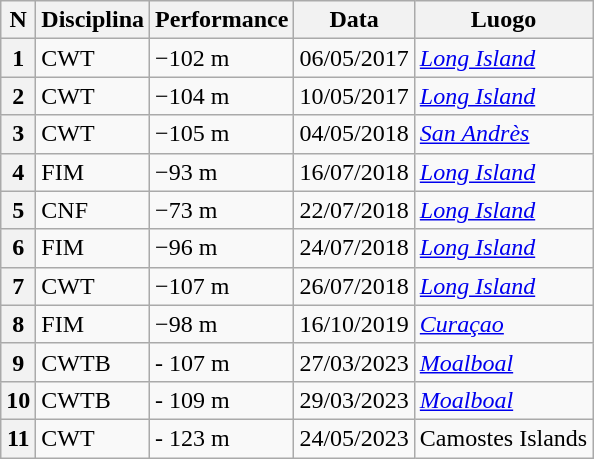<table class="wikitable">
<tr>
<th>N</th>
<th>Disciplina</th>
<th>Performance</th>
<th>Data</th>
<th>Luogo</th>
</tr>
<tr>
<th>1</th>
<td>CWT</td>
<td>−102 m</td>
<td>06/05/2017</td>
<td><a href='#'><em>Long Island</em></a>  </td>
</tr>
<tr>
<th>2</th>
<td>CWT</td>
<td>−104 m</td>
<td>10/05/2017</td>
<td><a href='#'><em>Long Island</em></a>  </td>
</tr>
<tr>
<th>3</th>
<td>CWT</td>
<td>−105 m</td>
<td>04/05/2018</td>
<td><em><a href='#'>San Andrès</a></em>  </td>
</tr>
<tr>
<th>4</th>
<td>FIM</td>
<td>−93 m</td>
<td>16/07/2018</td>
<td><a href='#'><em>Long Island</em></a>  </td>
</tr>
<tr>
<th>5</th>
<td>CNF</td>
<td>−73 m</td>
<td>22/07/2018</td>
<td><a href='#'><em>Long Island</em></a>  </td>
</tr>
<tr>
<th>6</th>
<td>FIM</td>
<td>−96 m</td>
<td>24/07/2018</td>
<td><a href='#'><em>Long Island</em></a>  </td>
</tr>
<tr>
<th>7</th>
<td>CWT</td>
<td>−107 m</td>
<td>26/07/2018</td>
<td><a href='#'><em>Long Island</em></a>  </td>
</tr>
<tr>
<th>8</th>
<td>FIM</td>
<td>−98 m</td>
<td>16/10/2019</td>
<td><em><a href='#'>Curaçao</a></em> </td>
</tr>
<tr>
<th>9</th>
<td>CWTB</td>
<td>- 107 m</td>
<td>27/03/2023</td>
<td><em><a href='#'>Moalboal</a></em> </td>
</tr>
<tr>
<th>10</th>
<td>CWTB</td>
<td>- 109 m</td>
<td>29/03/2023</td>
<td><em><a href='#'>Moalboal</a></em> </td>
</tr>
<tr>
<th>11</th>
<td>CWT</td>
<td>- 123 m</td>
<td>24/05/2023</td>
<td>Camostes Islands </td>
</tr>
</table>
